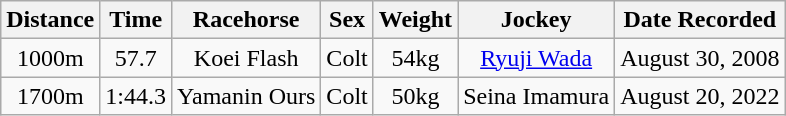<table class="wikitable" style="text-align: center;">
<tr>
<th>Distance</th>
<th>Time</th>
<th>Racehorse</th>
<th>Sex</th>
<th>Weight</th>
<th>Jockey</th>
<th>Date Recorded</th>
</tr>
<tr>
<td>1000m</td>
<td>57.7</td>
<td>Koei Flash</td>
<td>Colt</td>
<td>54kg</td>
<td><a href='#'>Ryuji Wada</a></td>
<td>August 30, 2008</td>
</tr>
<tr>
<td>1700m</td>
<td>1:44.3</td>
<td>Yamanin Ours</td>
<td>Colt</td>
<td>50kg</td>
<td>Seina Imamura</td>
<td>August 20, 2022</td>
</tr>
</table>
